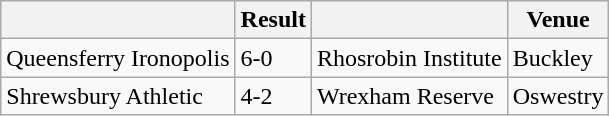<table class="wikitable">
<tr>
<th></th>
<th>Result</th>
<th></th>
<th>Venue</th>
</tr>
<tr>
<td>Queensferry Ironopolis</td>
<td>6-0</td>
<td>Rhosrobin Institute</td>
<td>Buckley</td>
</tr>
<tr>
<td> Shrewsbury Athletic</td>
<td>4-2</td>
<td>Wrexham Reserve</td>
<td> Oswestry</td>
</tr>
</table>
